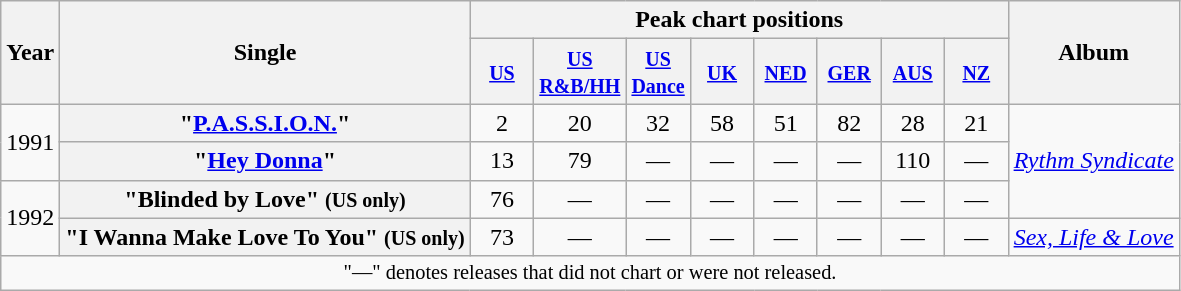<table class="wikitable plainrowheaders" style="text-align:center;">
<tr>
<th rowspan="2">Year</th>
<th rowspan="2">Single</th>
<th colspan="8">Peak chart positions</th>
<th rowspan="2">Album</th>
</tr>
<tr>
<th width="35"><small><a href='#'>US</a></small><br></th>
<th width="35"><small><a href='#'>US R&B/HH</a></small><br></th>
<th width="35"><small><a href='#'>US Dance</a></small><br></th>
<th width="35"><small><a href='#'>UK</a></small><br></th>
<th width="35"><small><a href='#'>NED</a></small><br></th>
<th width="35"><small><a href='#'>GER</a></small><br></th>
<th width="35"><small><a href='#'>AUS</a></small><br></th>
<th width="35"><small><a href='#'>NZ</a></small><br></th>
</tr>
<tr>
<td rowspan="2">1991</td>
<th scope="row">"<a href='#'>P.A.S.S.I.O.N.</a>"</th>
<td>2</td>
<td>20</td>
<td>32</td>
<td>58</td>
<td>51</td>
<td>82</td>
<td>28</td>
<td>21</td>
<td align="left" rowspan="3"><em><a href='#'>Rythm Syndicate</a></em></td>
</tr>
<tr>
<th scope="row">"<a href='#'>Hey Donna</a>"</th>
<td>13</td>
<td>79</td>
<td>—</td>
<td>—</td>
<td>—</td>
<td>—</td>
<td>110</td>
<td>—</td>
</tr>
<tr>
<td rowspan="2">1992</td>
<th scope="row">"Blinded by Love" <small>(US only)</small></th>
<td>76</td>
<td>—</td>
<td>—</td>
<td>—</td>
<td>—</td>
<td>—</td>
<td>—</td>
<td>—</td>
</tr>
<tr>
<th scope="row">"I Wanna Make Love To You" <small>(US only)</small></th>
<td>73</td>
<td>—</td>
<td>—</td>
<td>—</td>
<td>—</td>
<td>—</td>
<td>—</td>
<td>—</td>
<td align="left"><em><a href='#'>Sex, Life & Love</a></em></td>
</tr>
<tr>
<td align="center" colspan="13" style="font-size:85%">"—" denotes releases that did not chart or were not released.</td>
</tr>
</table>
